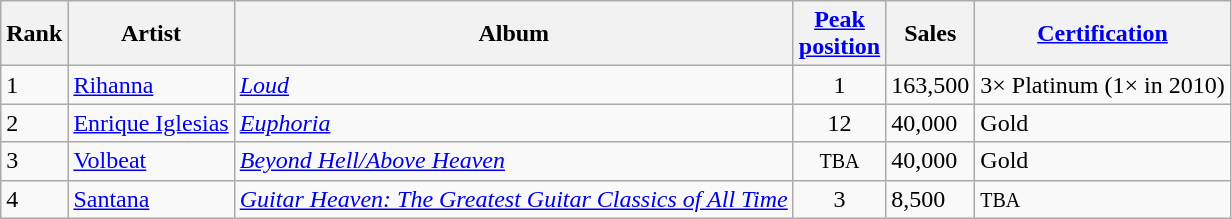<table class="wikitable sortable">
<tr>
<th>Rank</th>
<th>Artist</th>
<th>Album</th>
<th><a href='#'>Peak<br>position</a></th>
<th>Sales</th>
<th><a href='#'>Certification</a></th>
</tr>
<tr>
<td>1</td>
<td><a href='#'>Rihanna</a></td>
<td><em><a href='#'>Loud</a></em></td>
<td style="text-align:center;">1</td>
<td>163,500</td>
<td>3× Platinum (1× in 2010)</td>
</tr>
<tr>
<td>2</td>
<td><a href='#'>Enrique Iglesias</a></td>
<td><em><a href='#'>Euphoria</a></em></td>
<td style="text-align:center;">12</td>
<td>40,000</td>
<td>Gold</td>
</tr>
<tr>
<td>3</td>
<td><a href='#'>Volbeat</a></td>
<td><em><a href='#'>Beyond Hell/Above Heaven</a></em></td>
<td style="text-align:center;"><span><small>TBA</small></span></td>
<td>40,000</td>
<td>Gold</td>
</tr>
<tr>
<td>4</td>
<td><a href='#'>Santana</a></td>
<td><em><a href='#'>Guitar Heaven: The Greatest Guitar Classics of All Time</a></em></td>
<td style="text-align:center;">3</td>
<td>8,500</td>
<td><span><small>TBA</small></span></td>
</tr>
</table>
